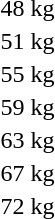<table>
<tr>
<td rowspan=2>48 kg</td>
<td rowspan=2></td>
<td rowspan=2></td>
<td></td>
</tr>
<tr>
<td></td>
</tr>
<tr>
<td rowspan=2>51 kg</td>
<td rowspan=2></td>
<td rowspan=2></td>
<td></td>
</tr>
<tr>
<td></td>
</tr>
<tr>
<td rowspan=2>55 kg</td>
<td rowspan=2></td>
<td rowspan=2></td>
<td></td>
</tr>
<tr>
<td></td>
</tr>
<tr>
<td rowspan=2>59 kg</td>
<td rowspan=2></td>
<td rowspan=2></td>
<td></td>
</tr>
<tr>
<td></td>
</tr>
<tr>
<td rowspan=2>63 kg</td>
<td rowspan=2></td>
<td rowspan=2></td>
<td></td>
</tr>
<tr>
<td></td>
</tr>
<tr>
<td rowspan=2>67 kg</td>
<td rowspan=2></td>
<td rowspan=2></td>
<td></td>
</tr>
<tr>
<td></td>
</tr>
<tr>
<td rowspan=2>72 kg</td>
<td rowspan=2></td>
<td rowspan=2></td>
<td></td>
</tr>
<tr>
<td></td>
</tr>
</table>
